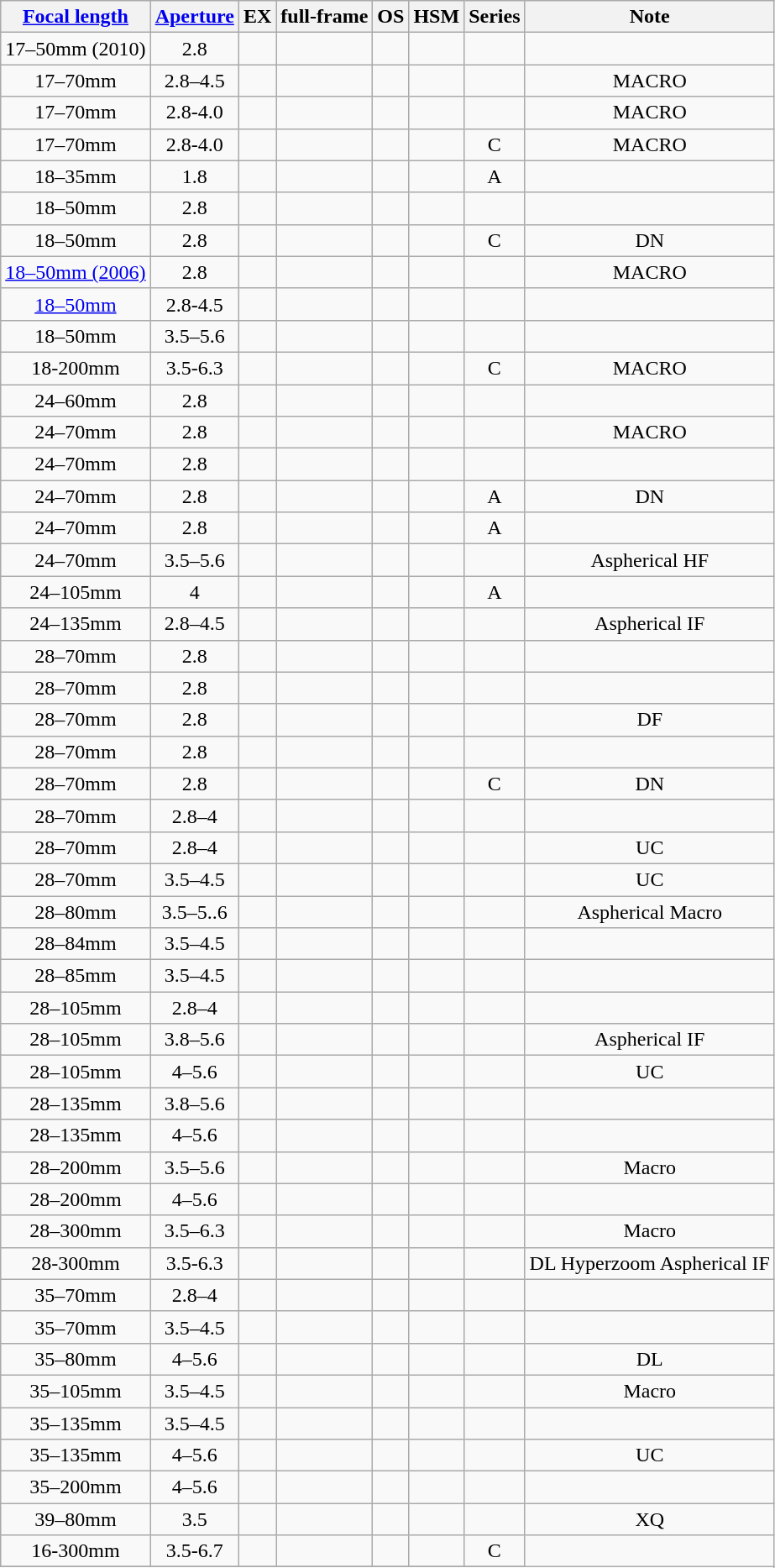<table class="wikitable sortable" style="text-align:center">
<tr ">
<th><a href='#'>Focal length</a></th>
<th><a href='#'>Aperture</a></th>
<th>EX</th>
<th>full-frame</th>
<th>OS</th>
<th>HSM</th>
<th>Series</th>
<th>Note</th>
</tr>
<tr>
<td>17–50mm (2010)</td>
<td>2.8</td>
<td></td>
<td></td>
<td></td>
<td></td>
<td></td>
<td></td>
</tr>
<tr>
<td>17–70mm</td>
<td>2.8–4.5</td>
<td></td>
<td></td>
<td></td>
<td></td>
<td></td>
<td>MACRO</td>
</tr>
<tr>
<td>17–70mm</td>
<td>2.8-4.0</td>
<td></td>
<td></td>
<td></td>
<td></td>
<td></td>
<td>MACRO</td>
</tr>
<tr>
<td>17–70mm</td>
<td>2.8-4.0</td>
<td></td>
<td></td>
<td></td>
<td></td>
<td>C</td>
<td>MACRO</td>
</tr>
<tr>
<td>18–35mm</td>
<td>1.8</td>
<td></td>
<td></td>
<td></td>
<td></td>
<td>A</td>
<td></td>
</tr>
<tr>
<td>18–50mm</td>
<td>2.8</td>
<td></td>
<td></td>
<td></td>
<td></td>
<td></td>
<td></td>
</tr>
<tr>
<td>18–50mm</td>
<td>2.8</td>
<td></td>
<td></td>
<td></td>
<td></td>
<td>C</td>
<td>DN</td>
</tr>
<tr>
<td><a href='#'>18–50mm (2006)</a></td>
<td>2.8</td>
<td></td>
<td></td>
<td></td>
<td></td>
<td></td>
<td>MACRO</td>
</tr>
<tr>
<td><a href='#'>18–50mm</a></td>
<td>2.8-4.5</td>
<td></td>
<td></td>
<td></td>
<td></td>
<td></td>
<td></td>
</tr>
<tr>
<td>18–50mm</td>
<td>3.5–5.6</td>
<td></td>
<td></td>
<td></td>
<td></td>
<td></td>
<td></td>
</tr>
<tr>
<td>18-200mm</td>
<td>3.5-6.3</td>
<td></td>
<td></td>
<td></td>
<td></td>
<td>C</td>
<td>MACRO</td>
</tr>
<tr>
<td>24–60mm</td>
<td>2.8</td>
<td></td>
<td></td>
<td></td>
<td></td>
<td></td>
<td></td>
</tr>
<tr>
<td>24–70mm</td>
<td>2.8</td>
<td></td>
<td></td>
<td></td>
<td></td>
<td></td>
<td>MACRO</td>
</tr>
<tr>
<td>24–70mm</td>
<td>2.8</td>
<td></td>
<td></td>
<td></td>
<td></td>
<td></td>
<td></td>
</tr>
<tr>
<td>24–70mm</td>
<td>2.8</td>
<td></td>
<td></td>
<td></td>
<td></td>
<td>A</td>
<td>DN</td>
</tr>
<tr>
<td>24–70mm</td>
<td>2.8</td>
<td></td>
<td></td>
<td></td>
<td></td>
<td>A</td>
<td></td>
</tr>
<tr>
<td>24–70mm</td>
<td>3.5–5.6</td>
<td></td>
<td></td>
<td></td>
<td></td>
<td></td>
<td>Aspherical HF</td>
</tr>
<tr>
<td>24–105mm</td>
<td>4</td>
<td></td>
<td></td>
<td></td>
<td></td>
<td>A</td>
<td></td>
</tr>
<tr>
<td>24–135mm</td>
<td>2.8–4.5</td>
<td></td>
<td></td>
<td></td>
<td></td>
<td></td>
<td>Aspherical IF</td>
</tr>
<tr>
<td>28–70mm</td>
<td>2.8</td>
<td></td>
<td></td>
<td></td>
<td></td>
<td></td>
<td></td>
</tr>
<tr>
<td>28–70mm</td>
<td>2.8</td>
<td></td>
<td></td>
<td></td>
<td></td>
<td></td>
<td></td>
</tr>
<tr>
<td>28–70mm</td>
<td>2.8</td>
<td></td>
<td></td>
<td></td>
<td></td>
<td></td>
<td>DF</td>
</tr>
<tr>
<td>28–70mm</td>
<td>2.8</td>
<td></td>
<td></td>
<td></td>
<td></td>
<td></td>
<td></td>
</tr>
<tr>
<td>28–70mm</td>
<td>2.8</td>
<td></td>
<td></td>
<td></td>
<td></td>
<td>C</td>
<td>DN</td>
</tr>
<tr>
<td>28–70mm</td>
<td>2.8–4</td>
<td></td>
<td></td>
<td></td>
<td></td>
<td></td>
<td></td>
</tr>
<tr>
<td>28–70mm</td>
<td>2.8–4</td>
<td></td>
<td></td>
<td></td>
<td></td>
<td></td>
<td>UC</td>
</tr>
<tr>
<td>28–70mm</td>
<td>3.5–4.5</td>
<td></td>
<td></td>
<td></td>
<td></td>
<td></td>
<td>UC</td>
</tr>
<tr>
<td>28–80mm</td>
<td>3.5–5..6</td>
<td></td>
<td></td>
<td></td>
<td></td>
<td></td>
<td>Aspherical Macro</td>
</tr>
<tr>
<td>28–84mm</td>
<td>3.5–4.5</td>
<td></td>
<td></td>
<td></td>
<td></td>
<td></td>
<td></td>
</tr>
<tr>
<td>28–85mm</td>
<td>3.5–4.5</td>
<td></td>
<td></td>
<td></td>
<td></td>
<td></td>
<td></td>
</tr>
<tr>
<td>28–105mm</td>
<td>2.8–4</td>
<td></td>
<td></td>
<td></td>
<td></td>
<td></td>
<td></td>
</tr>
<tr>
<td>28–105mm</td>
<td>3.8–5.6</td>
<td></td>
<td></td>
<td></td>
<td></td>
<td></td>
<td>Aspherical IF</td>
</tr>
<tr>
<td>28–105mm</td>
<td>4–5.6</td>
<td></td>
<td></td>
<td></td>
<td></td>
<td></td>
<td>UC</td>
</tr>
<tr>
<td>28–135mm</td>
<td>3.8–5.6</td>
<td></td>
<td></td>
<td></td>
<td></td>
<td></td>
<td></td>
</tr>
<tr>
<td>28–135mm</td>
<td>4–5.6</td>
<td></td>
<td></td>
<td></td>
<td></td>
<td></td>
<td></td>
</tr>
<tr>
<td>28–200mm</td>
<td>3.5–5.6</td>
<td></td>
<td></td>
<td></td>
<td></td>
<td></td>
<td>Macro</td>
</tr>
<tr>
<td>28–200mm</td>
<td>4–5.6</td>
<td></td>
<td></td>
<td></td>
<td></td>
<td></td>
<td></td>
</tr>
<tr>
<td>28–300mm</td>
<td>3.5–6.3</td>
<td></td>
<td></td>
<td></td>
<td></td>
<td></td>
<td>Macro</td>
</tr>
<tr>
<td>28-300mm</td>
<td>3.5-6.3</td>
<td></td>
<td></td>
<td></td>
<td></td>
<td></td>
<td>DL Hyperzoom Aspherical IF</td>
</tr>
<tr>
<td>35–70mm</td>
<td>2.8–4</td>
<td></td>
<td></td>
<td></td>
<td></td>
<td></td>
<td></td>
</tr>
<tr>
<td>35–70mm</td>
<td>3.5–4.5</td>
<td></td>
<td></td>
<td></td>
<td></td>
<td></td>
<td></td>
</tr>
<tr>
<td>35–80mm</td>
<td>4–5.6</td>
<td></td>
<td></td>
<td></td>
<td></td>
<td></td>
<td>DL</td>
</tr>
<tr>
<td>35–105mm</td>
<td>3.5–4.5</td>
<td></td>
<td></td>
<td></td>
<td></td>
<td></td>
<td>Macro</td>
</tr>
<tr>
<td>35–135mm</td>
<td>3.5–4.5</td>
<td></td>
<td></td>
<td></td>
<td></td>
<td></td>
<td></td>
</tr>
<tr>
<td>35–135mm</td>
<td>4–5.6</td>
<td></td>
<td></td>
<td></td>
<td></td>
<td></td>
<td>UC</td>
</tr>
<tr>
<td>35–200mm</td>
<td>4–5.6</td>
<td></td>
<td></td>
<td></td>
<td></td>
<td></td>
<td></td>
</tr>
<tr>
<td>39–80mm</td>
<td>3.5</td>
<td></td>
<td></td>
<td></td>
<td></td>
<td></td>
<td>XQ</td>
</tr>
<tr>
<td>16-300mm</td>
<td>3.5-6.7</td>
<td></td>
<td></td>
<td></td>
<td></td>
<td>C</td>
</tr>
<tr>
</tr>
</table>
